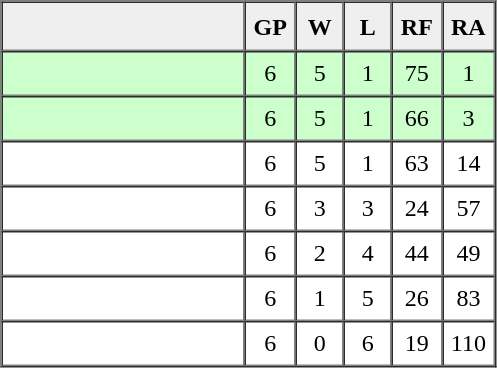<table border=1 cellpadding=5 cellspacing=0>
<tr>
<th bgcolor="#efefef" width="150">　</th>
<th bgcolor="#efefef" width="20">GP</th>
<th bgcolor="#efefef" width="20">W</th>
<th bgcolor="#efefef" width="20">L</th>
<th bgcolor="#efefef" width="20">RF</th>
<th bgcolor="#efefef" width="20">RA</th>
</tr>
<tr align=center bgcolor="#ccffcc">
<td align=left></td>
<td>6</td>
<td>5</td>
<td>1</td>
<td>75</td>
<td>1</td>
</tr>
<tr align=center bgcolor="#ccffcc">
<td align=left></td>
<td>6</td>
<td>5</td>
<td>1</td>
<td>66</td>
<td>3</td>
</tr>
<tr align=center bgcolor="#ffffff">
<td align=left></td>
<td>6</td>
<td>5</td>
<td>1</td>
<td>63</td>
<td>14</td>
</tr>
<tr align=center bgcolor="#ffffff">
<td align=left></td>
<td>6</td>
<td>3</td>
<td>3</td>
<td>24</td>
<td>57</td>
</tr>
<tr align=center bgcolor="#ffffff">
<td align=left></td>
<td>6</td>
<td>2</td>
<td>4</td>
<td>44</td>
<td>49</td>
</tr>
<tr align=center bgcolor="#ffffff">
<td align=left></td>
<td>6</td>
<td>1</td>
<td>5</td>
<td>26</td>
<td>83</td>
</tr>
<tr align=center bgcolor="#ffffff">
<td align=left></td>
<td>6</td>
<td>0</td>
<td>6</td>
<td>19</td>
<td>110</td>
</tr>
</table>
